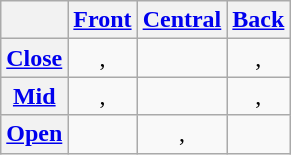<table class="wikitable" style=text-align:center>
<tr>
<th></th>
<th><a href='#'>Front</a></th>
<th><a href='#'>Central</a></th>
<th><a href='#'>Back</a></th>
</tr>
<tr>
<th><a href='#'>Close</a></th>
<td>, </td>
<td></td>
<td>, </td>
</tr>
<tr>
<th><a href='#'>Mid</a></th>
<td>, </td>
<td></td>
<td>, </td>
</tr>
<tr>
<th><a href='#'>Open</a></th>
<td></td>
<td>, </td>
<td></td>
</tr>
</table>
